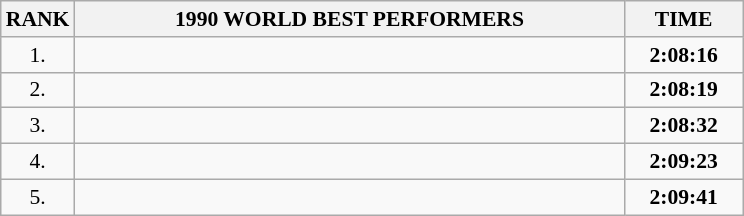<table class="wikitable" style="border-collapse: collapse; font-size: 90%;">
<tr>
<th>RANK</th>
<th align="center" style="width: 25em">1990 WORLD BEST PERFORMERS</th>
<th align="center" style="width: 5em">TIME</th>
</tr>
<tr>
<td align="center">1.</td>
<td></td>
<td align="center"><strong>2:08:16</strong></td>
</tr>
<tr>
<td align="center">2.</td>
<td></td>
<td align="center"><strong>2:08:19</strong></td>
</tr>
<tr>
<td align="center">3.</td>
<td></td>
<td align="center"><strong>2:08:32</strong></td>
</tr>
<tr>
<td align="center">4.</td>
<td></td>
<td align="center"><strong>2:09:23</strong></td>
</tr>
<tr>
<td align="center">5.</td>
<td></td>
<td align="center"><strong>2:09:41</strong></td>
</tr>
</table>
